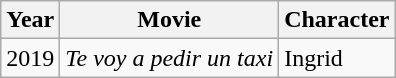<table class="wikitable">
<tr>
<th>Year</th>
<th>Movie</th>
<th>Character</th>
</tr>
<tr>
<td>2019</td>
<td><em>Te voy a pedir un taxi</em></td>
<td>Ingrid</td>
</tr>
</table>
